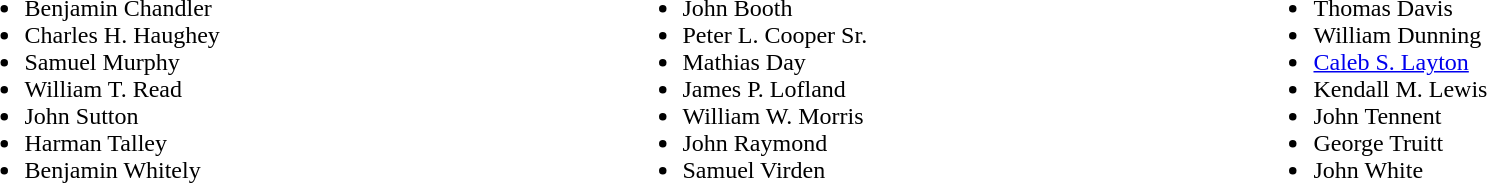<table width=100%>
<tr valign=top>
<td><br><ul><li>Benjamin Chandler</li><li>Charles H. Haughey</li><li>Samuel Murphy</li><li>William T. Read</li><li>John Sutton</li><li>Harman Talley</li><li>Benjamin Whitely</li></ul></td>
<td><br><ul><li>John Booth</li><li>Peter L. Cooper Sr.</li><li>Mathias Day</li><li>James P. Lofland</li><li>William W. Morris</li><li>John Raymond</li><li>Samuel Virden</li></ul></td>
<td><br><ul><li>Thomas Davis</li><li>William Dunning</li><li><a href='#'>Caleb S. Layton</a></li><li>Kendall M. Lewis</li><li>John Tennent</li><li>George Truitt</li><li>John White</li></ul></td>
</tr>
</table>
